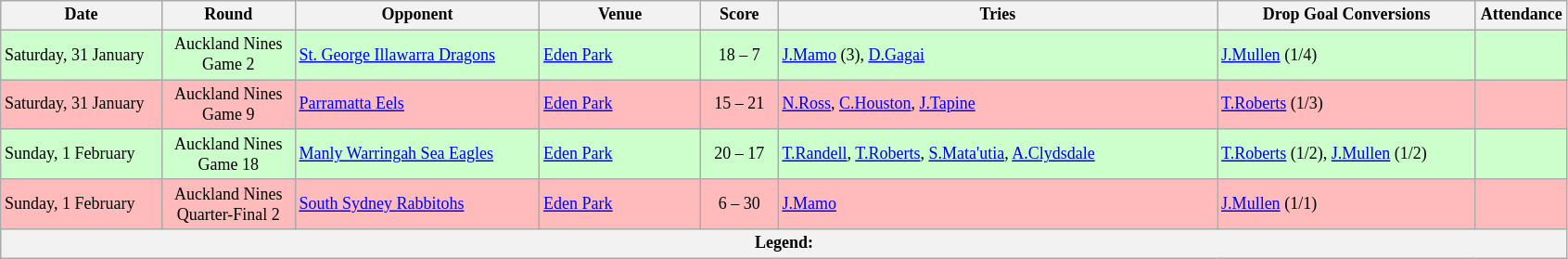<table class="wikitable" style="font-size:75%;">
<tr>
<th style="width:110px;">Date</th>
<th style="width:90px;">Round</th>
<th style="width:170px;">Opponent</th>
<th style="width:110px;">Venue</th>
<th style="width:50px;">Score</th>
<th style="width:310px;">Tries</th>
<th style="width:180px;">Drop Goal Conversions</th>
<th style="width:60px;">Attendance</th>
</tr>
<tr style="background:#cfc;">
<td>Saturday, 31 January</td>
<td style="text-align:center;">Auckland Nines Game 2</td>
<td> <a href='#'>St. George Illawarra Dragons</a></td>
<td><a href='#'>Eden Park</a></td>
<td style="text-align:center;">18 – 7</td>
<td><a href='#'>J.Mamo</a> (3), <a href='#'>D.Gagai</a></td>
<td><a href='#'>J.Mullen</a> (1/4)</td>
<td style="text-align:center;"></td>
</tr>
<tr style="background:#fbb;">
<td>Saturday, 31 January</td>
<td style="text-align:center;">Auckland Nines Game 9</td>
<td> <a href='#'>Parramatta Eels</a></td>
<td><a href='#'>Eden Park</a></td>
<td style="text-align:center;">15 – 21</td>
<td><a href='#'>N.Ross</a>, <a href='#'>C.Houston</a>, <a href='#'>J.Tapine</a></td>
<td><a href='#'>T.Roberts</a> (1/3)</td>
<td style="text-align:center;"></td>
</tr>
<tr style="background:#cfc;">
<td>Sunday, 1 February</td>
<td style="text-align:center;">Auckland Nines Game 18</td>
<td> <a href='#'>Manly Warringah Sea Eagles</a></td>
<td><a href='#'>Eden Park</a></td>
<td style="text-align:center;">20 – 17</td>
<td><a href='#'>T.Randell</a>, <a href='#'>T.Roberts</a>, <a href='#'>S.Mata'utia</a>, <a href='#'>A.Clydsdale</a></td>
<td><a href='#'>T.Roberts</a> (1/2), <a href='#'>J.Mullen</a> (1/2)</td>
<td style="text-align:center;"></td>
</tr>
<tr style="background:#fbb;">
<td>Sunday, 1 February</td>
<td style="text-align:center;">Auckland Nines Quarter-Final 2</td>
<td> <a href='#'>South Sydney Rabbitohs</a></td>
<td><a href='#'>Eden Park</a></td>
<td style="text-align:center;">6 – 30</td>
<td><a href='#'>J.Mamo</a></td>
<td><a href='#'>J.Mullen</a> (1/1)</td>
<td style="text-align:center;"></td>
</tr>
<tr>
<th colspan="11"><strong>Legend</strong>:   </th>
</tr>
</table>
